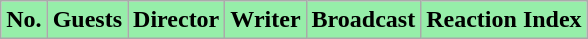<table class="wikitable">
<tr>
<th scope="col" style="background:#96EEA9;">No.</th>
<th scope="col" style="background:#96EEA9;">Guests</th>
<th scope="col" style="background:#96EEA9;">Director</th>
<th scope="col" style="background:#96EEA9;">Writer</th>
<th scope="col" style="background:#96EEA9;">Broadcast</th>
<th scope="col" style="background:#96EEA9;">Reaction Index<br>




</th>
</tr>
</table>
